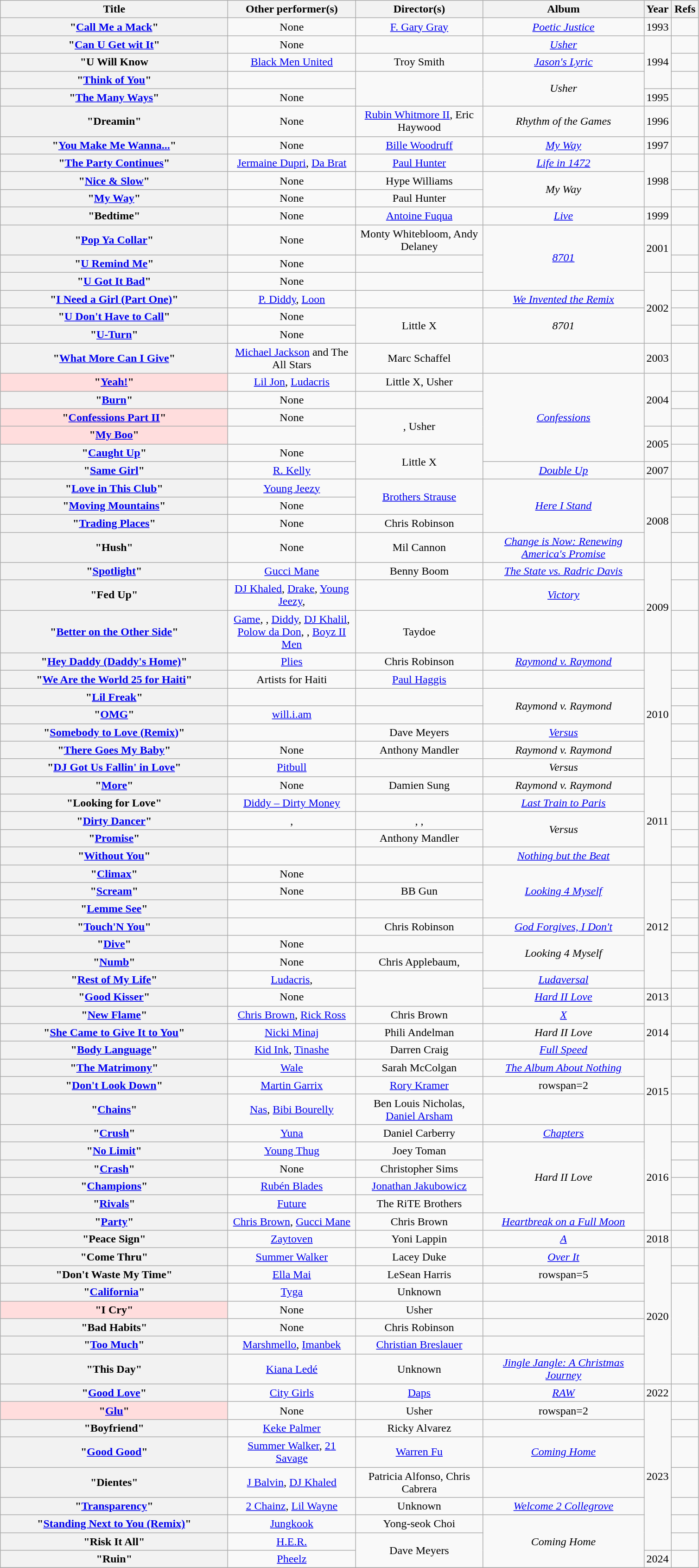<table class="wikitable sortable plainrowheaders" style="text-align: center;">
<tr>
<th style="width: 20em;">Title</th>
<th style="width: 11em;">Other performer(s)</th>
<th style="width: 11em;">Director(s)</th>
<th style="width: 14em;">Album</th>
<th style="width: 2em;">Year</th>
<th style="width: 2em;" class="unsortable">Refs</th>
</tr>
<tr>
<th scope="row">"<a href='#'>Call Me a Mack</a>"</th>
<td>None</td>
<td><a href='#'>F. Gary Gray</a></td>
<td><em><a href='#'>Poetic Justice</a></em></td>
<td>1993</td>
<td></td>
</tr>
<tr>
<th scope="row">"<a href='#'>Can U Get wit It</a>"</th>
<td>None</td>
<td></td>
<td><em><a href='#'>Usher</a></em></td>
<td rowspan=3>1994</td>
<td></td>
</tr>
<tr>
<th scope="row">"U Will Know</th>
<td><a href='#'>Black Men United</a></td>
<td>Troy Smith</td>
<td><em><a href='#'>Jason's Lyric</a></em></td>
<td><br></td>
</tr>
<tr>
<th scope="row">"<a href='#'>Think of You</a>"</th>
<td></td>
<td rowspan=2></td>
<td rowspan=2><em>Usher</em></td>
<td></td>
</tr>
<tr>
<th scope="row">"<a href='#'>The Many Ways</a>"</th>
<td>None</td>
<td>1995</td>
<td></td>
</tr>
<tr>
<th scope="row">"Dreamin"</th>
<td>None</td>
<td><a href='#'>Rubin Whitmore II</a>, Eric Haywood</td>
<td><em>Rhythm of the Games</em></td>
<td>1996</td>
</tr>
<tr>
<th scope="row">"<a href='#'>You Make Me Wanna...</a>"</th>
<td>None</td>
<td><a href='#'>Bille Woodruff</a></td>
<td><em><a href='#'>My Way</a></em></td>
<td>1997</td>
<td><br></td>
</tr>
<tr>
<th scope="row">"<a href='#'>The Party Continues</a>"</th>
<td><a href='#'>Jermaine Dupri</a>, <a href='#'>Da Brat</a></td>
<td><a href='#'>Paul Hunter</a></td>
<td><em><a href='#'>Life in 1472</a></em></td>
<td rowspan=3>1998</td>
</tr>
<tr>
<th scope="row">"<a href='#'>Nice & Slow</a>"</th>
<td>None</td>
<td>Hype Williams</td>
<td rowspan=2><em>My Way</em></td>
<td><br></td>
</tr>
<tr>
<th scope="row">"<a href='#'>My Way</a>"</th>
<td>None</td>
<td>Paul Hunter</td>
<td><br></td>
</tr>
<tr>
<th scope="row">"Bedtime"</th>
<td>None</td>
<td><a href='#'>Antoine Fuqua</a></td>
<td><em><a href='#'>Live</a></em></td>
<td>1999</td>
<td></td>
</tr>
<tr>
<th scope="row">"<a href='#'>Pop Ya Collar</a>"</th>
<td>None</td>
<td>Monty Whitebloom, Andy Delaney</td>
<td rowspan=3><em><a href='#'>8701</a></em></td>
<td rowspan=2>2001</td>
<td></td>
</tr>
<tr>
<th scope="row">"<a href='#'>U Remind Me</a>"</th>
<td>None</td>
<td></td>
<td><br></td>
</tr>
<tr>
<th scope="row">"<a href='#'>U Got It Bad</a>"</th>
<td>None</td>
<td></td>
<td rowspan=4>2002</td>
<td><br></td>
</tr>
<tr>
<th scope="row">"<a href='#'>I Need a Girl (Part One)</a>"</th>
<td><a href='#'>P. Diddy</a>, <a href='#'>Loon</a></td>
<td></td>
<td><em><a href='#'>We Invented the Remix</a></em></td>
<td><br></td>
</tr>
<tr>
<th scope="row">"<a href='#'>U Don't Have to Call</a>"</th>
<td>None</td>
<td rowspan=2>Little X</td>
<td rowspan=2><em>8701</em></td>
<td><br></td>
</tr>
<tr>
<th scope="row">"<a href='#'>U-Turn</a>"</th>
<td>None</td>
<td><br></td>
</tr>
<tr>
<th scope="row">"<a href='#'>What More Can I Give</a>"</th>
<td><a href='#'>Michael Jackson</a> and The All Stars</td>
<td>Marc Schaffel</td>
<td></td>
<td>2003</td>
<td></td>
</tr>
<tr>
<th scope="row" style="background:#FFDDDD">"<a href='#'>Yeah!</a>" </th>
<td><a href='#'>Lil Jon</a>, <a href='#'>Ludacris</a></td>
<td>Little X, Usher</td>
<td rowspan=5><em><a href='#'>Confessions</a></em></td>
<td rowspan=3>2004</td>
<td><br></td>
</tr>
<tr>
<th scope="row">"<a href='#'>Burn</a>"</th>
<td>None</td>
<td></td>
<td><br></td>
</tr>
<tr>
<th scope="row" style="background:#FFDDDD">"<a href='#'>Confessions Part II</a>" </th>
<td>None</td>
<td rowspan=2>, Usher</td>
<td><br></td>
</tr>
<tr>
<th scope="row" style="background:#FFDDDD">"<a href='#'>My Boo</a>"</th>
<td></td>
<td rowspan=2>2005</td>
<td><br></td>
</tr>
<tr>
<th scope="row">"<a href='#'>Caught Up</a>"</th>
<td>None</td>
<td rowspan=2>Little X</td>
<td><br></td>
</tr>
<tr>
<th scope="row">"<a href='#'>Same Girl</a>"</th>
<td><a href='#'>R. Kelly</a></td>
<td><em><a href='#'>Double Up</a></em></td>
<td>2007</td>
<td></td>
</tr>
<tr>
<th scope="row">"<a href='#'>Love in This Club</a>"</th>
<td><a href='#'>Young Jeezy</a></td>
<td rowspan=2><a href='#'>Brothers Strause</a></td>
<td rowspan=3><em><a href='#'>Here I Stand</a></em></td>
<td rowspan=4>2008</td>
<td><br></td>
</tr>
<tr>
<th scope="row">"<a href='#'>Moving Mountains</a>"</th>
<td>None</td>
<td><br></td>
</tr>
<tr>
<th scope="row">"<a href='#'>Trading Places</a>"</th>
<td>None</td>
<td>Chris Robinson</td>
<td><br></td>
</tr>
<tr>
<th scope="row">"Hush"</th>
<td>None</td>
<td>Mil Cannon</td>
<td><em><a href='#'>Change is Now: Renewing America's Promise</a></em></td>
<td></td>
</tr>
<tr>
<th scope="row">"<a href='#'>Spotlight</a>"</th>
<td><a href='#'>Gucci Mane</a></td>
<td>Benny Boom</td>
<td><em><a href='#'>The State vs. Radric Davis</a></em></td>
<td rowspan=3>2009</td>
<td><br></td>
</tr>
<tr>
<th scope="row">"Fed Up"</th>
<td><a href='#'>DJ Khaled</a>, <a href='#'>Drake</a>, <a href='#'>Young Jeezy</a>, </td>
<td></td>
<td><em><a href='#'>Victory</a></em></td>
<td><br></td>
</tr>
<tr>
<th scope="row">"<a href='#'>Better on the Other Side</a>"</th>
<td><a href='#'>Game</a>, , <a href='#'>Diddy</a>, <a href='#'>DJ Khalil</a>, <a href='#'>Polow da Don</a>, , <a href='#'>Boyz II Men</a></td>
<td>Taydoe</td>
<td></td>
<td></td>
</tr>
<tr>
<th scope="row">"<a href='#'>Hey Daddy (Daddy's Home)</a>"</th>
<td><a href='#'>Plies</a></td>
<td>Chris Robinson</td>
<td><em><a href='#'>Raymond v. Raymond</a></em></td>
<td rowspan=7>2010</td>
<td><br></td>
</tr>
<tr>
<th scope="row">"<a href='#'>We Are the World 25 for Haiti</a>"</th>
<td>Artists for Haiti</td>
<td><a href='#'>Paul Haggis</a></td>
<td></td>
<td><br></td>
</tr>
<tr>
<th scope="row">"<a href='#'>Lil Freak</a>"</th>
<td></td>
<td></td>
<td rowspan=2><em>Raymond v. Raymond</em></td>
<td><br></td>
</tr>
<tr>
<th scope="row">"<a href='#'>OMG</a>"</th>
<td><a href='#'>will.i.am</a></td>
<td></td>
<td><br></td>
</tr>
<tr>
<th scope="row">"<a href='#'>Somebody to Love (Remix)</a>"</th>
<td></td>
<td>Dave Meyers</td>
<td><em><a href='#'>Versus</a></em></td>
<td><br></td>
</tr>
<tr>
<th scope="row">"<a href='#'>There Goes My Baby</a>"</th>
<td>None</td>
<td>Anthony Mandler</td>
<td><em>Raymond v. Raymond</em></td>
<td><br></td>
</tr>
<tr>
<th scope="row">"<a href='#'>DJ Got Us Fallin' in Love</a>"</th>
<td><a href='#'>Pitbull</a></td>
<td></td>
<td><em>Versus</em></td>
<td><br></td>
</tr>
<tr>
<th scope="row">"<a href='#'>More</a>"</th>
<td>None</td>
<td>Damien Sung</td>
<td><em>Raymond v. Raymond</em></td>
<td rowspan=5>2011</td>
<td></td>
</tr>
<tr>
<th scope="row">"Looking for Love"</th>
<td><a href='#'>Diddy – Dirty Money</a></td>
<td></td>
<td><em><a href='#'>Last Train to Paris</a></em></td>
<td><br></td>
</tr>
<tr>
<th scope="row">"<a href='#'>Dirty Dancer</a>"</th>
<td>, </td>
<td>, , </td>
<td rowspan=2><em>Versus</em></td>
<td><br></td>
</tr>
<tr>
<th scope="row">"<a href='#'>Promise</a>"</th>
<td></td>
<td>Anthony Mandler</td>
<td><br></td>
</tr>
<tr>
<th scope="row">"<a href='#'>Without You</a>"</th>
<td></td>
<td></td>
<td><em><a href='#'>Nothing but the Beat</a></em></td>
<td><br></td>
</tr>
<tr>
<th scope="row">"<a href='#'>Climax</a>"</th>
<td>None</td>
<td></td>
<td rowspan=3><em><a href='#'>Looking 4 Myself</a></em></td>
<td rowspan=7>2012</td>
<td><br></td>
</tr>
<tr>
<th scope="row">"<a href='#'>Scream</a>"</th>
<td>None</td>
<td>BB Gun</td>
<td><br></td>
</tr>
<tr>
<th scope="row">"<a href='#'>Lemme See</a>"</th>
<td></td>
<td></td>
<td><br></td>
</tr>
<tr>
<th scope="row">"<a href='#'>Touch'N You</a>"</th>
<td></td>
<td>Chris Robinson</td>
<td><em><a href='#'>God Forgives, I Don't</a></em></td>
<td><br></td>
</tr>
<tr>
<th scope="row">"<a href='#'>Dive</a>"</th>
<td>None</td>
<td></td>
<td rowspan=2><em>Looking 4 Myself</em></td>
<td><br></td>
</tr>
<tr>
<th scope="row">"<a href='#'>Numb</a>"</th>
<td>None</td>
<td>Chris Applebaum, </td>
<td><br></td>
</tr>
<tr>
<th scope="row">"<a href='#'>Rest of My Life</a>"</th>
<td><a href='#'>Ludacris</a>, </td>
<td rowspan=2></td>
<td><em><a href='#'>Ludaversal</a></em></td>
<td><br></td>
</tr>
<tr>
<th scope="row">"<a href='#'>Good Kisser</a>"</th>
<td>None</td>
<td><em><a href='#'>Hard II Love</a></em></td>
<td>2013</td>
<td></td>
</tr>
<tr>
<th scope="row">"<a href='#'>New Flame</a>"</th>
<td><a href='#'>Chris Brown</a>, <a href='#'>Rick Ross</a></td>
<td>Chris Brown</td>
<td><em><a href='#'>X</a></em></td>
<td rowspan=3>2014</td>
<td></td>
</tr>
<tr>
<th scope="row">"<a href='#'>She Came to Give It to You</a>"</th>
<td><a href='#'>Nicki Minaj</a></td>
<td>Phili Andelman</td>
<td><em>Hard II Love</em></td>
<td></td>
</tr>
<tr>
<th scope="row">"<a href='#'>Body Language</a>"</th>
<td><a href='#'>Kid Ink</a>, <a href='#'>Tinashe</a></td>
<td>Darren Craig</td>
<td><em><a href='#'>Full Speed</a></em></td>
<td></td>
</tr>
<tr>
<th scope="row">"<a href='#'>The Matrimony</a>"</th>
<td><a href='#'>Wale</a></td>
<td>Sarah McColgan</td>
<td><em><a href='#'>The Album About Nothing</a></em></td>
<td rowspan=3>2015</td>
<td></td>
</tr>
<tr>
<th scope="row">"<a href='#'>Don't Look Down</a>"</th>
<td><a href='#'>Martin Garrix</a></td>
<td><a href='#'>Rory Kramer</a></td>
<td>rowspan=2 </td>
<td></td>
</tr>
<tr>
<th scope="row">"<a href='#'>Chains</a>"</th>
<td><a href='#'>Nas</a>, <a href='#'>Bibi Bourelly</a></td>
<td>Ben Louis Nicholas, <a href='#'>Daniel Arsham</a></td>
<td></td>
</tr>
<tr>
<th scope="row">"<a href='#'>Crush</a>"</th>
<td><a href='#'>Yuna</a></td>
<td>Daniel Carberry</td>
<td><em><a href='#'>Chapters</a></em></td>
<td rowspan=6>2016</td>
<td></td>
</tr>
<tr>
<th scope="row">"<a href='#'>No Limit</a>"</th>
<td><a href='#'>Young Thug</a></td>
<td>Joey Toman</td>
<td rowspan=4><em>Hard II Love</em></td>
<td></td>
</tr>
<tr>
<th scope="row">"<a href='#'>Crash</a>"</th>
<td>None</td>
<td>Christopher Sims</td>
<td></td>
</tr>
<tr>
<th scope="row">"<a href='#'>Champions</a>"</th>
<td><a href='#'>Rubén Blades</a></td>
<td><a href='#'>Jonathan Jakubowicz</a></td>
<td></td>
</tr>
<tr>
<th scope="row">"<a href='#'>Rivals</a>"</th>
<td><a href='#'>Future</a></td>
<td>The RiTE Brothers</td>
<td></td>
</tr>
<tr>
<th scope="row">"<a href='#'>Party</a>"</th>
<td><a href='#'>Chris Brown</a>, <a href='#'>Gucci Mane</a></td>
<td>Chris Brown</td>
<td><em><a href='#'>Heartbreak on a Full Moon</a></em></td>
<td></td>
</tr>
<tr>
<th scope="row">"Peace Sign"</th>
<td><a href='#'>Zaytoven</a></td>
<td>Yoni Lappin</td>
<td><em><a href='#'>A</a></em></td>
<td>2018</td>
<td></td>
</tr>
<tr>
<th scope="row">"Come Thru"</th>
<td><a href='#'>Summer Walker</a></td>
<td>Lacey Duke</td>
<td><em><a href='#'>Over It</a></em></td>
<td rowspan="7">2020</td>
<td></td>
</tr>
<tr>
<th scope="row">"Don't Waste My Time"</th>
<td><a href='#'>Ella Mai</a></td>
<td>LeSean Harris</td>
<td>rowspan=5 </td>
<td></td>
</tr>
<tr>
<th scope="row">"<a href='#'>California</a>"</th>
<td><a href='#'>Tyga</a></td>
<td>Unknown</td>
<td></td>
</tr>
<tr>
<th style="background:#FFDDDD" scope="row">"I Cry"</th>
<td>None</td>
<td>Usher</td>
<td></td>
</tr>
<tr>
<th scope="row">"Bad Habits"</th>
<td>None</td>
<td>Chris Robinson</td>
<td></td>
</tr>
<tr>
<th scope="row">"<a href='#'>Too Much</a>"</th>
<td><a href='#'>Marshmello</a>, <a href='#'>Imanbek</a></td>
<td><a href='#'>Christian Breslauer</a></td>
<td></td>
</tr>
<tr>
<th scope="row">"This Day"</th>
<td><a href='#'>Kiana Ledé</a></td>
<td>Unknown</td>
<td><em><a href='#'>Jingle Jangle: A Christmas Journey</a></em></td>
<td></td>
</tr>
<tr>
<th scope="row">"<a href='#'>Good Love</a>"</th>
<td><a href='#'>City Girls</a></td>
<td><a href='#'>Daps</a></td>
<td><em><a href='#'>RAW</a></em></td>
<td>2022</td>
<td></td>
</tr>
<tr>
<th style="background:#FFDDDD" scope="row">"<a href='#'>Glu</a>"</th>
<td>None</td>
<td>Usher</td>
<td>rowspan=2</td>
<td rowspan=7>2023</td>
<td></td>
</tr>
<tr>
<th scope="row">"Boyfriend"</th>
<td><a href='#'>Keke Palmer</a></td>
<td>Ricky Alvarez</td>
<td></td>
</tr>
<tr>
<th scope="row">"<a href='#'>Good Good</a>"</th>
<td><a href='#'>Summer Walker</a>, <a href='#'>21 Savage</a></td>
<td><a href='#'>Warren Fu</a></td>
<td><em><a href='#'>Coming Home</a></em></td>
<td></td>
</tr>
<tr>
<th scope="row">"Dientes"</th>
<td><a href='#'>J Balvin</a>, <a href='#'>DJ Khaled</a></td>
<td>Patricia Alfonso, Chris Cabrera</td>
<td></td>
<td></td>
</tr>
<tr>
<th scope="row">"<a href='#'>Transparency</a>"</th>
<td><a href='#'>2 Chainz</a>, <a href='#'>Lil Wayne</a></td>
<td>Unknown</td>
<td><em><a href='#'>Welcome 2 Collegrove</a></em></td>
<td></td>
</tr>
<tr>
<th scope="row">"<a href='#'>Standing Next to You (Remix)</a>"</th>
<td><a href='#'>Jungkook</a></td>
<td>Yong-seok Choi</td>
<td rowspan=3><em>Coming Home</em></td>
<td></td>
</tr>
<tr>
<th scope="row">"Risk It All"</th>
<td><a href='#'>H.E.R.</a></td>
<td rowspan=2>Dave Meyers</td>
<td></td>
</tr>
<tr>
<th scope="row">"Ruin"</th>
<td><a href='#'>Pheelz</a></td>
<td>2024</td>
<td></td>
</tr>
<tr>
</tr>
</table>
